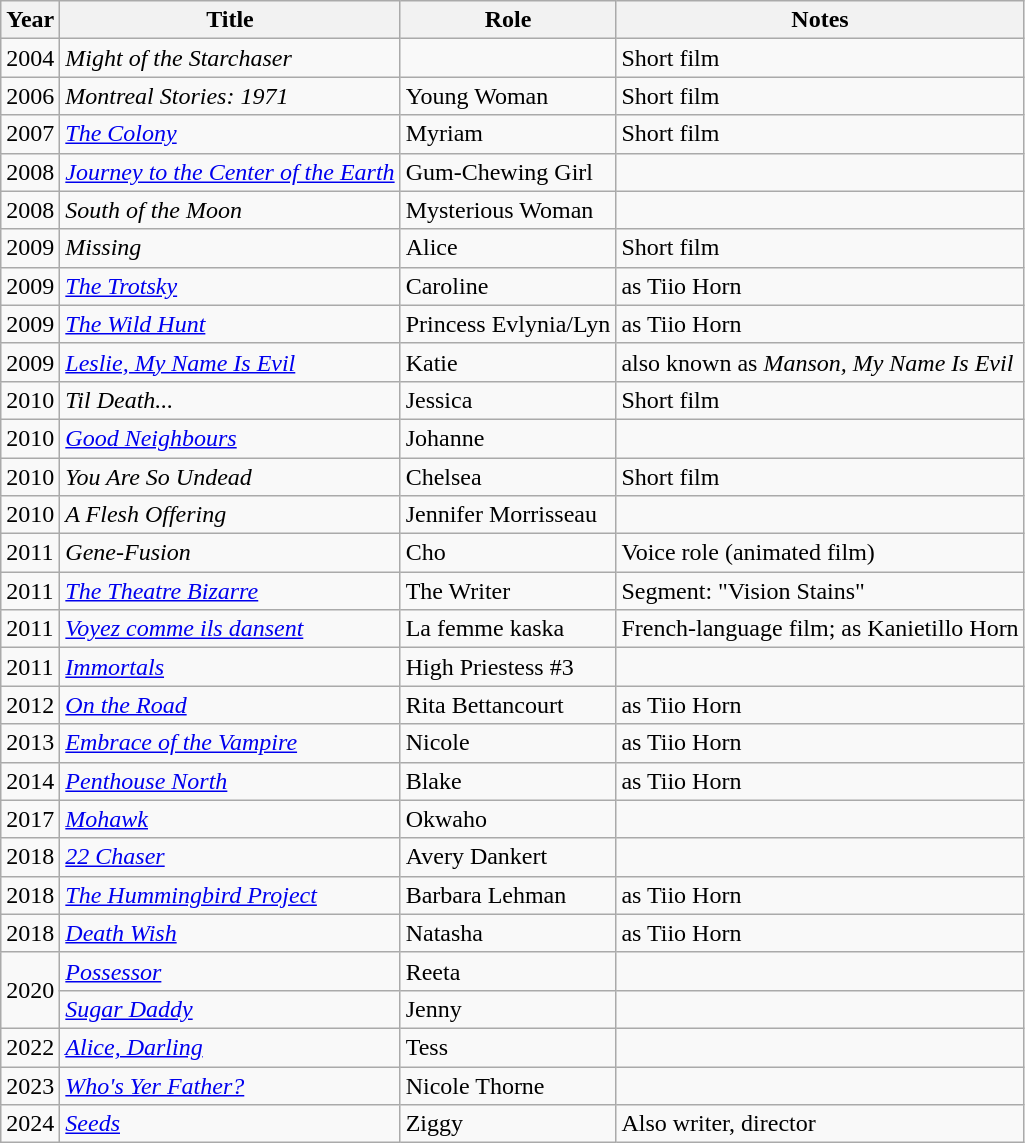<table class="wikitable sortable">
<tr>
<th>Year</th>
<th>Title</th>
<th>Role</th>
<th class="unsortable">Notes</th>
</tr>
<tr>
<td>2004</td>
<td><em>Might of the Starchaser</em></td>
<td></td>
<td>Short film</td>
</tr>
<tr>
<td>2006</td>
<td><em>Montreal Stories: 1971</em></td>
<td>Young Woman</td>
<td>Short film</td>
</tr>
<tr>
<td>2007</td>
<td data-sort-value="Colony, The"><em><a href='#'>The Colony</a></em></td>
<td>Myriam</td>
<td>Short film</td>
</tr>
<tr>
<td>2008</td>
<td><em><a href='#'>Journey to the Center of the Earth</a></em></td>
<td>Gum-Chewing Girl</td>
<td></td>
</tr>
<tr>
<td>2008</td>
<td><em>South of the Moon</em></td>
<td>Mysterious Woman</td>
<td></td>
</tr>
<tr>
<td>2009</td>
<td><em>Missing</em></td>
<td>Alice</td>
<td>Short film</td>
</tr>
<tr>
<td>2009</td>
<td data-sort-value="Trotsky, The"><em><a href='#'>The Trotsky</a></em></td>
<td>Caroline</td>
<td>as Tiio Horn</td>
</tr>
<tr>
<td>2009</td>
<td data-sort-value="Wild Hunt, The"><em><a href='#'>The Wild Hunt</a></em></td>
<td>Princess Evlynia/Lyn</td>
<td>as Tiio Horn</td>
</tr>
<tr>
<td>2009</td>
<td><em><a href='#'>Leslie, My Name Is Evil</a></em></td>
<td>Katie</td>
<td>also known as <em>Manson, My Name Is Evil</em></td>
</tr>
<tr>
<td>2010</td>
<td><em>Til Death...</em></td>
<td>Jessica</td>
<td>Short film</td>
</tr>
<tr>
<td>2010</td>
<td><em><a href='#'>Good Neighbours</a></em></td>
<td>Johanne</td>
<td></td>
</tr>
<tr>
<td>2010</td>
<td><em>You Are So Undead</em></td>
<td>Chelsea</td>
<td>Short film</td>
</tr>
<tr>
<td>2010</td>
<td data-sort-value="Flesh Offering, A"><em>A Flesh Offering</em></td>
<td>Jennifer Morrisseau</td>
<td></td>
</tr>
<tr>
<td>2011</td>
<td><em>Gene-Fusion</em></td>
<td>Cho</td>
<td>Voice role (animated film)</td>
</tr>
<tr>
<td>2011</td>
<td data-sort-value="Theatre Bizarre, The"><em><a href='#'>The Theatre Bizarre</a></em></td>
<td>The Writer</td>
<td>Segment: "Vision Stains"</td>
</tr>
<tr>
<td>2011</td>
<td><em><a href='#'>Voyez comme ils dansent</a></em></td>
<td>La femme kaska</td>
<td>French-language film; as Kanietillo Horn</td>
</tr>
<tr>
<td>2011</td>
<td><em><a href='#'>Immortals</a></em></td>
<td>High Priestess #3</td>
<td></td>
</tr>
<tr>
<td>2012</td>
<td><em><a href='#'>On the Road</a></em></td>
<td>Rita Bettancourt</td>
<td>as Tiio Horn</td>
</tr>
<tr>
<td>2013</td>
<td><em><a href='#'>Embrace of the Vampire</a></em></td>
<td>Nicole</td>
<td>as Tiio Horn</td>
</tr>
<tr>
<td>2014</td>
<td><em><a href='#'>Penthouse North</a></em></td>
<td>Blake</td>
<td>as Tiio Horn</td>
</tr>
<tr>
<td>2017</td>
<td><em><a href='#'>Mohawk</a></em></td>
<td>Okwaho</td>
<td></td>
</tr>
<tr>
<td>2018</td>
<td><em><a href='#'>22 Chaser</a></em></td>
<td>Avery Dankert</td>
<td></td>
</tr>
<tr>
<td>2018</td>
<td data-sort-value="Hummingbird Project, The"><em><a href='#'>The Hummingbird Project</a></em></td>
<td>Barbara Lehman</td>
<td>as Tiio Horn</td>
</tr>
<tr>
<td>2018</td>
<td data-sort-value="Death Wish"><em><a href='#'>Death Wish</a></em></td>
<td>Natasha</td>
<td>as Tiio Horn</td>
</tr>
<tr>
<td rowspan="2">2020</td>
<td><em><a href='#'>Possessor</a></em></td>
<td>Reeta</td>
<td></td>
</tr>
<tr>
<td><em><a href='#'>Sugar Daddy</a></em></td>
<td>Jenny</td>
<td></td>
</tr>
<tr>
<td>2022</td>
<td><em><a href='#'>Alice, Darling</a></em></td>
<td>Tess</td>
<td></td>
</tr>
<tr>
<td>2023</td>
<td><em><a href='#'>Who's Yer Father?</a></em></td>
<td>Nicole Thorne</td>
<td></td>
</tr>
<tr>
<td>2024</td>
<td><em><a href='#'>Seeds</a></em></td>
<td>Ziggy</td>
<td>Also writer, director</td>
</tr>
</table>
